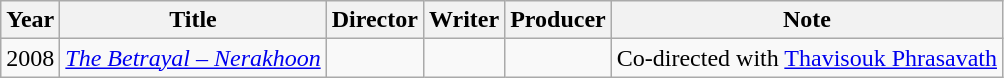<table class="wikitable">
<tr>
<th>Year</th>
<th>Title</th>
<th>Director</th>
<th>Writer</th>
<th>Producer</th>
<th>Note</th>
</tr>
<tr>
<td>2008</td>
<td><em><a href='#'>The Betrayal – Nerakhoon</a></em></td>
<td></td>
<td></td>
<td></td>
<td>Co-directed with <a href='#'>Thavisouk Phrasavath</a></td>
</tr>
</table>
